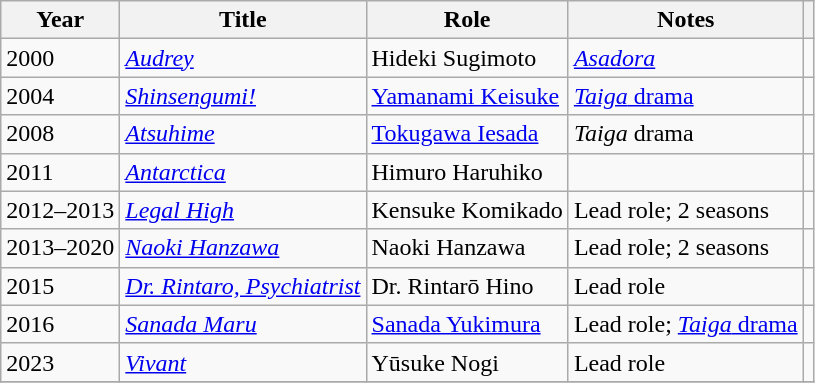<table class="wikitable sortable">
<tr>
<th>Year</th>
<th>Title</th>
<th>Role</th>
<th class="unsortable">Notes</th>
<th class="unsortable"></th>
</tr>
<tr>
<td>2000</td>
<td><em><a href='#'>Audrey</a></em></td>
<td>Hideki Sugimoto</td>
<td><em><a href='#'>Asadora</a></em></td>
<td></td>
</tr>
<tr>
<td>2004</td>
<td><em><a href='#'>Shinsengumi!</a></em></td>
<td><a href='#'>Yamanami Keisuke</a></td>
<td><a href='#'><em>Taiga</em> drama</a></td>
<td></td>
</tr>
<tr>
<td>2008</td>
<td><em><a href='#'>Atsuhime</a></em></td>
<td><a href='#'>Tokugawa Iesada</a></td>
<td><em>Taiga</em> drama</td>
<td></td>
</tr>
<tr>
<td>2011</td>
<td><em><a href='#'>Antarctica</a></em></td>
<td>Himuro Haruhiko</td>
<td></td>
<td></td>
</tr>
<tr>
<td>2012–2013</td>
<td><em><a href='#'>Legal High</a></em></td>
<td>Kensuke Komikado</td>
<td>Lead role; 2 seasons</td>
<td></td>
</tr>
<tr>
<td>2013–2020</td>
<td><em><a href='#'>Naoki Hanzawa</a></em></td>
<td>Naoki Hanzawa</td>
<td>Lead role; 2 seasons</td>
<td></td>
</tr>
<tr>
<td>2015</td>
<td><em><a href='#'>Dr. Rintaro, Psychiatrist</a></em></td>
<td>Dr. Rintarō Hino</td>
<td>Lead role</td>
<td></td>
</tr>
<tr>
<td>2016</td>
<td><em><a href='#'>Sanada Maru</a></em></td>
<td><a href='#'>Sanada Yukimura</a></td>
<td>Lead role; <a href='#'><em>Taiga</em> drama</a></td>
<td></td>
</tr>
<tr>
<td>2023</td>
<td><em><a href='#'>Vivant</a></em></td>
<td>Yūsuke Nogi</td>
<td>Lead role</td>
<td></td>
</tr>
<tr>
</tr>
</table>
